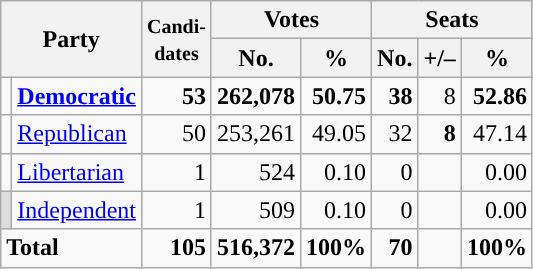<table class="wikitable" style="font-size:100%; text-align:right;">
<tr>
<th colspan=2 rowspan=2>Party</th>
<th rowspan=2><small>Candi-<br>dates</small></th>
<th colspan=2>Votes</th>
<th colspan=3>Seats</th>
</tr>
<tr>
<th>No.</th>
<th>%</th>
<th>No.</th>
<th>+/–</th>
<th>%</th>
</tr>
<tr>
<td style="background:"></td>
<td align=left><strong><a href='#'>Democratic</a></strong></td>
<td><strong>53</strong></td>
<td><strong>262,078</strong></td>
<td><strong>50.75</strong></td>
<td><strong>38</strong></td>
<td>8</td>
<td><strong>52.86</strong></td>
</tr>
<tr>
<td style="background:"></td>
<td align=left><a href='#'>Republican</a></td>
<td>50</td>
<td>253,261</td>
<td>49.05</td>
<td>32</td>
<td><strong>8</strong></td>
<td>47.14</td>
</tr>
<tr>
<td style="background:"></td>
<td align=left><a href='#'>Libertarian</a></td>
<td>1</td>
<td>524</td>
<td>0.10</td>
<td>0</td>
<td></td>
<td>0.00</td>
</tr>
<tr>
<td style="background:#ddd;"></td>
<td align=left><a href='#'>Independent</a></td>
<td>1</td>
<td>509</td>
<td>0.10</td>
<td>0</td>
<td></td>
<td>0.00</td>
</tr>
<tr style="font-weight:bold">
<td colspan=2 align=left>Total</td>
<td>105</td>
<td>516,372</td>
<td>100%</td>
<td>70</td>
<td></td>
<td>100%</td>
</tr>
</table>
